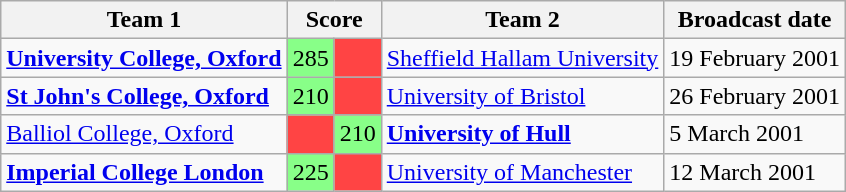<table class="wikitable" border="1">
<tr>
<th>Team 1</th>
<th colspan=2>Score</th>
<th>Team 2</th>
<th>Broadcast date</th>
</tr>
<tr>
<td><strong><a href='#'>University College, Oxford</a></strong></td>
<td style="background:#88ff88">285</td>
<td style="background:#ff4444"></td>
<td><a href='#'>Sheffield Hallam University</a></td>
<td>19 February 2001</td>
</tr>
<tr>
<td><strong><a href='#'>St John's College, Oxford</a></strong></td>
<td style="background:#88ff88">210</td>
<td style="background:#ff4444"></td>
<td><a href='#'>University of Bristol</a></td>
<td>26 February 2001</td>
</tr>
<tr>
<td><a href='#'>Balliol College, Oxford</a></td>
<td style="background:#ff4444"></td>
<td style="background:#88ff88">210</td>
<td><strong><a href='#'>University of Hull</a></strong></td>
<td>5 March 2001</td>
</tr>
<tr>
<td><strong><a href='#'>Imperial College London</a></strong></td>
<td style="background:#88ff88">225</td>
<td style="background:#ff4444"></td>
<td><a href='#'>University of Manchester</a></td>
<td>12 March 2001</td>
</tr>
</table>
